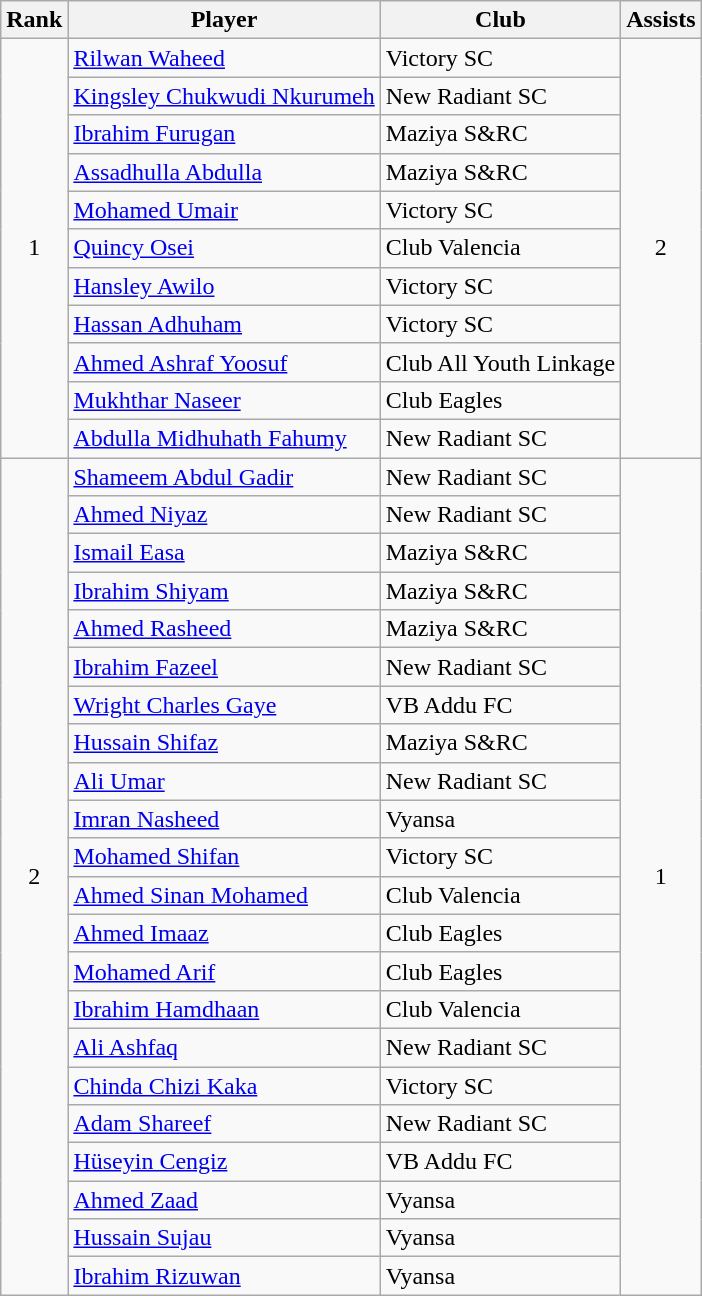<table class="wikitable" style="text-align:center">
<tr>
<th>Rank</th>
<th>Player</th>
<th>Club</th>
<th>Assists</th>
</tr>
<tr>
<td rowspan="11">1</td>
<td align="left"> <a href='#'>Rilwan Waheed</a></td>
<td align="left">Victory SC</td>
<td rowspan="11">2</td>
</tr>
<tr>
<td align="left"> <a href='#'>Kingsley Chukwudi Nkurumeh</a></td>
<td align="left">New Radiant SC</td>
</tr>
<tr>
<td align="left"> <a href='#'>Ibrahim Furugan</a></td>
<td align="left">Maziya S&RC</td>
</tr>
<tr>
<td align="left"> <a href='#'>Assadhulla Abdulla</a></td>
<td align="left">Maziya S&RC</td>
</tr>
<tr>
<td align="left"> <a href='#'>Mohamed Umair</a></td>
<td align="left">Victory SC</td>
</tr>
<tr>
<td align="left"> <a href='#'>Quincy Osei</a></td>
<td align="left">Club Valencia</td>
</tr>
<tr>
<td align="left"> <a href='#'>Hansley Awilo</a></td>
<td align="left">Victory SC</td>
</tr>
<tr>
<td align="left"> <a href='#'>Hassan Adhuham</a></td>
<td align="left">Victory SC</td>
</tr>
<tr>
<td align="left"> <a href='#'>Ahmed Ashraf Yoosuf</a></td>
<td align="left">Club All Youth Linkage</td>
</tr>
<tr>
<td align="left"> <a href='#'>Mukhthar Naseer</a></td>
<td align="left">Club Eagles</td>
</tr>
<tr>
<td align="left"> <a href='#'>Abdulla Midhuhath Fahumy</a></td>
<td align="left">New Radiant SC</td>
</tr>
<tr>
<td rowspan="23">2</td>
<td align="left"> <a href='#'>Shameem Abdul Gadir</a></td>
<td align="left">New Radiant SC</td>
<td rowspan="23">1</td>
</tr>
<tr>
<td align="left"> <a href='#'>Ahmed Niyaz</a></td>
<td align="left">New Radiant SC</td>
</tr>
<tr>
<td align="left"> <a href='#'>Ismail Easa</a></td>
<td align="left">Maziya S&RC</td>
</tr>
<tr>
<td align="left"> <a href='#'>Ibrahim Shiyam</a></td>
<td align="left">Maziya S&RC</td>
</tr>
<tr>
<td align="left"> <a href='#'>Ahmed Rasheed</a></td>
<td align="left">Maziya S&RC</td>
</tr>
<tr>
<td align="left"> <a href='#'>Ibrahim Fazeel</a></td>
<td align="left">New Radiant SC</td>
</tr>
<tr>
<td align="left"> <a href='#'>Wright Charles Gaye</a></td>
<td align="left">VB Addu FC</td>
</tr>
<tr>
<td align="left"> <a href='#'>Hussain Shifaz</a></td>
<td align="left">Maziya S&RC</td>
</tr>
<tr>
<td align="left"> <a href='#'>Ali Umar</a></td>
<td align="left">New Radiant SC</td>
</tr>
<tr>
<td align="left"> <a href='#'>Imran Nasheed</a></td>
<td align="left">Vyansa</td>
</tr>
<tr>
<td align="left"> <a href='#'>Mohamed Shifan</a></td>
<td align="left">Victory SC</td>
</tr>
<tr>
<td align="left"> <a href='#'>Ahmed Sinan Mohamed</a></td>
<td align="left">Club Valencia</td>
</tr>
<tr>
<td align="left"> <a href='#'>Ahmed Imaaz</a></td>
<td align="left">Club Eagles</td>
</tr>
<tr>
<td align="left"> <a href='#'>Mohamed Arif</a></td>
<td align="left">Club Eagles</td>
</tr>
<tr>
<td align="left"> <a href='#'>Ibrahim Hamdhaan</a></td>
<td align="left">Club Valencia</td>
</tr>
<tr>
<td align="left"> <a href='#'>Ali Ashfaq</a></td>
<td align="left">New Radiant SC</td>
</tr>
<tr>
<td align="left"> <a href='#'>Chinda Chizi Kaka</a></td>
<td align="left">Victory SC</td>
</tr>
<tr>
<td align="left"> <a href='#'>Adam Shareef</a></td>
<td align="left">New Radiant SC</td>
</tr>
<tr>
<td align="left"> <a href='#'>Hüseyin Cengiz</a></td>
<td align="left">VB Addu FC</td>
</tr>
<tr>
<td align="left"> <a href='#'>Ahmed Zaad</a></td>
<td align="left">Vyansa</td>
</tr>
<tr>
<td align="left"> <a href='#'>Hussain Sujau</a></td>
<td align="left">Vyansa</td>
</tr>
<tr>
<td align="left"> <a href='#'>Ibrahim Rizuwan</a></td>
<td align="left">Vyansa</td>
</tr>
</table>
